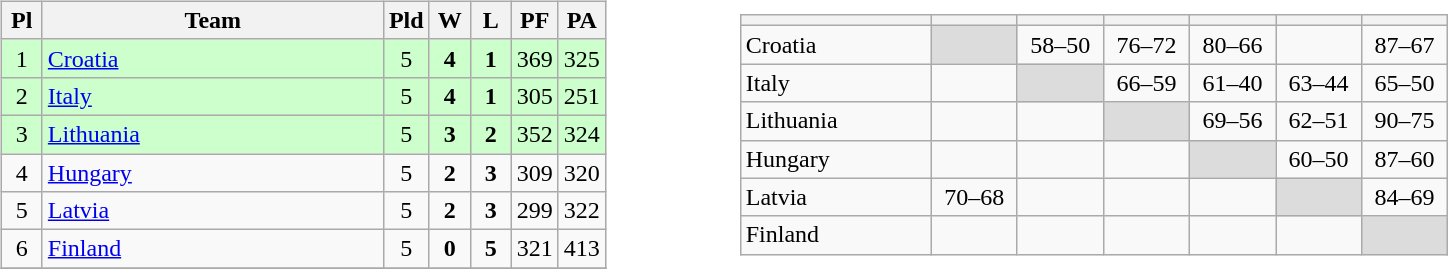<table>
<tr>
<td width="50%"><br><table class="wikitable" style="text-align: center;">
<tr>
<th width=20>Pl</th>
<th width=220>Team</th>
<th width=20>Pld</th>
<th width=20>W</th>
<th width=20>L</th>
<th width=20>PF</th>
<th width=20>PA</th>
</tr>
<tr bgcolor=ccffcc>
<td>1</td>
<td align="left"> <a href='#'>Croatia</a></td>
<td>5</td>
<td><strong>4</strong></td>
<td><strong>1</strong></td>
<td>369</td>
<td>325</td>
</tr>
<tr bgcolor=ccffcc>
<td>2</td>
<td align="left"> <a href='#'>Italy</a></td>
<td>5</td>
<td><strong>4</strong></td>
<td><strong>1</strong></td>
<td>305</td>
<td>251</td>
</tr>
<tr bgcolor=ccffcc>
<td>3</td>
<td align="left"> <a href='#'>Lithuania</a></td>
<td>5</td>
<td><strong>3</strong></td>
<td><strong>2</strong></td>
<td>352</td>
<td>324</td>
</tr>
<tr>
<td>4</td>
<td align="left"> <a href='#'>Hungary</a></td>
<td>5</td>
<td><strong>2</strong></td>
<td><strong>3</strong></td>
<td>309</td>
<td>320</td>
</tr>
<tr>
<td>5</td>
<td align="left"> <a href='#'>Latvia</a></td>
<td>5</td>
<td><strong>2</strong></td>
<td><strong>3</strong></td>
<td>299</td>
<td>322</td>
</tr>
<tr>
<td>6</td>
<td align="left"> <a href='#'>Finland</a></td>
<td>5</td>
<td><strong>0</strong></td>
<td><strong>5</strong></td>
<td>321</td>
<td>413</td>
</tr>
<tr>
</tr>
</table>
</td>
<td><br><table class="wikitable" style="text-align:center">
<tr>
<th width="120"></th>
<th width="50"></th>
<th width="50"></th>
<th width="50"></th>
<th width="50"></th>
<th width="50"></th>
<th width="50"></th>
</tr>
<tr>
<td align=left> Croatia</td>
<td bgcolor="#DCDCDC"></td>
<td>58–50</td>
<td>76–72</td>
<td>80–66</td>
<td></td>
<td>87–67</td>
</tr>
<tr>
<td align=left> Italy</td>
<td></td>
<td bgcolor="#DCDCDC"></td>
<td>66–59</td>
<td>61–40</td>
<td>63–44</td>
<td>65–50</td>
</tr>
<tr>
<td align=left> Lithuania</td>
<td></td>
<td></td>
<td bgcolor="#DCDCDC"></td>
<td>69–56</td>
<td>62–51</td>
<td>90–75</td>
</tr>
<tr>
<td align=left> Hungary</td>
<td></td>
<td></td>
<td></td>
<td bgcolor="#DCDCDC"></td>
<td>60–50</td>
<td>87–60</td>
</tr>
<tr>
<td align=left> Latvia</td>
<td>70–68</td>
<td></td>
<td></td>
<td></td>
<td bgcolor="#DCDCDC"></td>
<td>84–69</td>
</tr>
<tr>
<td align=left> Finland</td>
<td></td>
<td></td>
<td></td>
<td></td>
<td></td>
<td bgcolor="#DCDCDC"></td>
</tr>
</table>
</td>
</tr>
</table>
